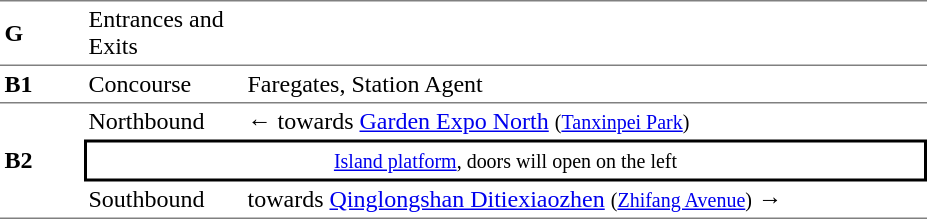<table table border=0 cellspacing=0 cellpadding=3>
<tr>
<td style="border-top:solid 1px gray;border-bottom:solid 0px gray;" width=50><strong>G</strong></td>
<td style="border-top:solid 1px gray;border-bottom:solid 0px gray;" width=100>Entrances and Exits</td>
<td style="border-top:solid 1px gray;border-bottom:solid 0px gray;" width=450></td>
</tr>
<tr>
<td style="border-top:solid 1px gray;border-bottom:solid 1px gray;" width=50><strong>B1</strong></td>
<td style="border-top:solid 1px gray;border-bottom:solid 1px gray;" width=100>Concourse</td>
<td style="border-top:solid 1px gray;border-bottom:solid 1px gray;" width=450>Faregates, Station Agent</td>
</tr>
<tr>
<td style="border-bottom:solid 1px gray;" rowspan=3><strong>B2</strong></td>
<td>Northbound</td>
<td>←  towards <a href='#'>Garden Expo North</a> <small>(<a href='#'>Tanxinpei Park</a>)</small></td>
</tr>
<tr>
<td style="border-right:solid 2px black;border-left:solid 2px black;border-top:solid 2px black;border-bottom:solid 2px black;text-align:center;" colspan=2><small><a href='#'>Island platform</a>, doors will open on the left</small></td>
</tr>
<tr>
<td style="border-bottom:solid 1px gray;">Southbound</td>
<td style="border-bottom:solid 1px gray;"> towards <a href='#'>Qinglongshan Ditiexiaozhen</a> <small>(<a href='#'>Zhifang Avenue</a>)</small> →</td>
</tr>
</table>
